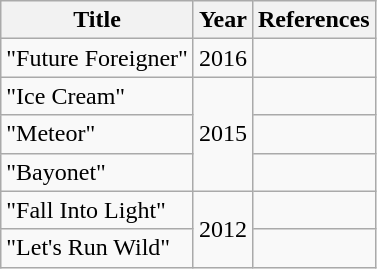<table class="wikitable">
<tr>
<th>Title</th>
<th>Year</th>
<th>References</th>
</tr>
<tr>
<td>"Future Foreigner"</td>
<td>2016</td>
<td></td>
</tr>
<tr>
<td>"Ice Cream"</td>
<td rowspan="3">2015</td>
<td></td>
</tr>
<tr>
<td>"Meteor"</td>
<td></td>
</tr>
<tr>
<td>"Bayonet"</td>
<td></td>
</tr>
<tr>
<td>"Fall Into Light"</td>
<td rowspan="2">2012</td>
<td></td>
</tr>
<tr>
<td>"Let's Run Wild"</td>
<td></td>
</tr>
</table>
